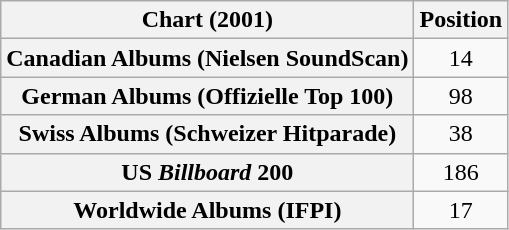<table class="wikitable sortable plainrowheaders" style="text-align:center;">
<tr>
<th>Chart (2001)</th>
<th>Position</th>
</tr>
<tr>
<th scope="row">Canadian Albums (Nielsen SoundScan)</th>
<td>14</td>
</tr>
<tr>
<th scope="row">German Albums (Offizielle Top 100)</th>
<td align="center">98</td>
</tr>
<tr>
<th scope="row">Swiss Albums (Schweizer Hitparade)</th>
<td align="center">38</td>
</tr>
<tr>
<th scope="row">US <em>Billboard</em> 200</th>
<td align="center">186</td>
</tr>
<tr>
<th scope="row">Worldwide Albums (IFPI)</th>
<td style="text-align:center;">17</td>
</tr>
</table>
